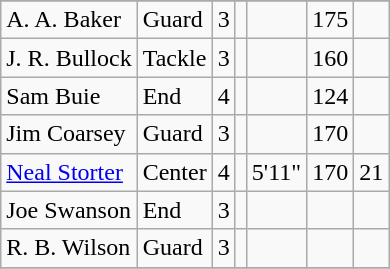<table class="wikitable">
<tr>
</tr>
<tr>
<td>A. A. Baker</td>
<td>Guard</td>
<td>3</td>
<td></td>
<td></td>
<td>175</td>
<td></td>
</tr>
<tr>
<td>J. R. Bullock</td>
<td>Tackle</td>
<td>3</td>
<td></td>
<td></td>
<td>160</td>
<td></td>
</tr>
<tr>
<td>Sam Buie</td>
<td>End</td>
<td>4</td>
<td></td>
<td></td>
<td>124</td>
<td></td>
</tr>
<tr>
<td>Jim Coarsey</td>
<td>Guard</td>
<td>3</td>
<td></td>
<td></td>
<td>170</td>
<td></td>
</tr>
<tr>
<td><a href='#'>Neal Storter</a></td>
<td>Center</td>
<td>4</td>
<td></td>
<td>5'11"</td>
<td>170</td>
<td>21</td>
</tr>
<tr>
<td>Joe Swanson</td>
<td>End</td>
<td>3</td>
<td></td>
<td></td>
<td></td>
<td></td>
</tr>
<tr>
<td>R. B. Wilson</td>
<td>Guard</td>
<td>3</td>
<td></td>
<td></td>
<td></td>
<td></td>
</tr>
<tr>
</tr>
</table>
